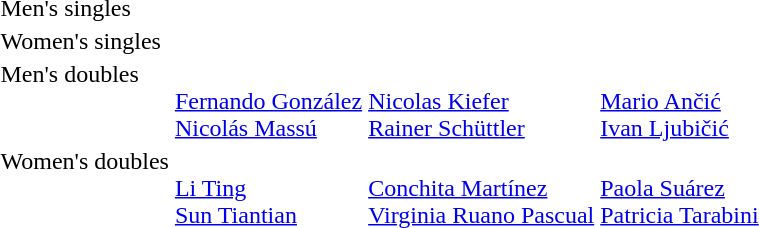<table>
<tr valign="top">
<td>Men's singles<br></td>
<td></td>
<td></td>
<td></td>
</tr>
<tr valign="top">
<td>Women's singles<br></td>
<td></td>
<td></td>
<td></td>
</tr>
<tr valign="top">
<td>Men's doubles<br></td>
<td valign="top"><br><a href='#'>Fernando González</a><br><a href='#'>Nicolás Massú</a></td>
<td valign="top"><br><a href='#'>Nicolas Kiefer</a><br><a href='#'>Rainer Schüttler</a></td>
<td valign="top"><br><a href='#'>Mario Ančić</a><br><a href='#'>Ivan Ljubičić</a></td>
</tr>
<tr valign="top">
<td>Women's doubles<br></td>
<td valign="top"><br><a href='#'>Li Ting</a><br><a href='#'>Sun Tiantian</a></td>
<td valign="top"><br><a href='#'>Conchita Martínez</a><br><a href='#'>Virginia Ruano Pascual</a></td>
<td valign="top"><br><a href='#'>Paola Suárez</a><br><a href='#'>Patricia Tarabini</a></td>
</tr>
</table>
